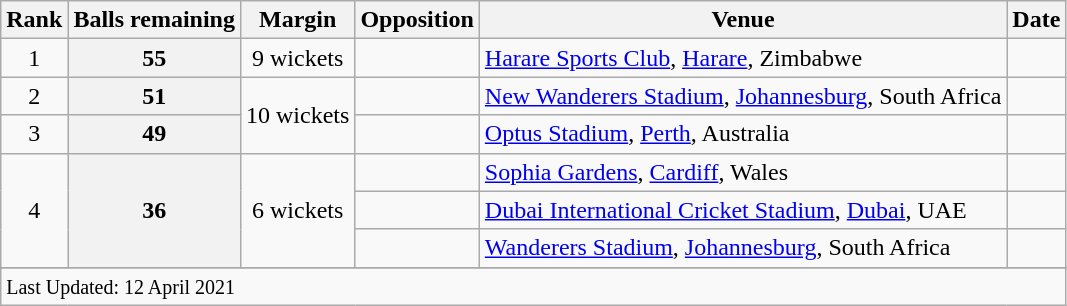<table class="wikitable plainrowheaders sortable">
<tr>
<th scope=col>Rank</th>
<th scope=col>Balls remaining</th>
<th scope=col>Margin</th>
<th scope=col>Opposition</th>
<th scope=col>Venue</th>
<th scope=col>Date</th>
</tr>
<tr>
<td align=center>1</td>
<th scope=row style=text-align:center>55</th>
<td scope=row style=text-align:center;>9 wickets</td>
<td></td>
<td><a href='#'>Harare Sports Club</a>, <a href='#'>Harare</a>, Zimbabwe</td>
<td></td>
</tr>
<tr>
<td align=center>2</td>
<th scope=row style=text-align:center>51</th>
<td scope=row style=text-align:center; rowspan=2>10 wickets</td>
<td></td>
<td><a href='#'>New Wanderers Stadium</a>, <a href='#'>Johannesburg</a>, South Africa</td>
<td></td>
</tr>
<tr>
<td align=center>3</td>
<th scope=row style=text-align:center>49</th>
<td></td>
<td><a href='#'>Optus Stadium</a>, <a href='#'>Perth</a>, Australia</td>
<td></td>
</tr>
<tr>
<td align=center rowspan=3>4</td>
<th scope=row style=text-align:center rowspan=3>36</th>
<td scope=row style=text-align:center; rowspan=3>6 wickets</td>
<td></td>
<td><a href='#'>Sophia Gardens</a>, <a href='#'>Cardiff</a>, Wales</td>
<td></td>
</tr>
<tr>
<td></td>
<td><a href='#'>Dubai International Cricket Stadium</a>, <a href='#'>Dubai</a>, UAE</td>
<td></td>
</tr>
<tr>
<td></td>
<td><a href='#'>Wanderers Stadium</a>, <a href='#'>Johannesburg</a>, South Africa</td>
<td></td>
</tr>
<tr>
</tr>
<tr class=sortbottom>
<td colspan=6><small>Last Updated: 12 April 2021</small></td>
</tr>
</table>
